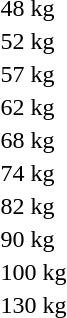<table>
<tr>
<td>48 kg</td>
<td></td>
<td></td>
<td></td>
</tr>
<tr>
<td>52 kg</td>
<td></td>
<td></td>
<td></td>
</tr>
<tr>
<td>57 kg</td>
<td></td>
<td></td>
<td></td>
</tr>
<tr>
<td>62 kg</td>
<td></td>
<td></td>
<td></td>
</tr>
<tr>
<td>68 kg</td>
<td></td>
<td></td>
<td></td>
</tr>
<tr>
<td>74 kg</td>
<td></td>
<td></td>
<td></td>
</tr>
<tr>
<td>82 kg</td>
<td></td>
<td></td>
<td></td>
</tr>
<tr>
<td>90 kg</td>
<td></td>
<td></td>
<td></td>
</tr>
<tr>
<td>100 kg</td>
<td></td>
<td></td>
<td></td>
</tr>
<tr>
<td>130 kg</td>
<td></td>
<td></td>
<td></td>
</tr>
</table>
